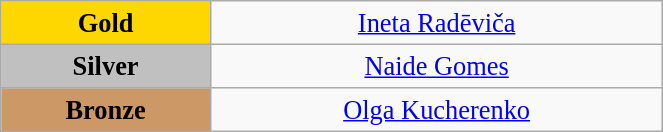<table class="wikitable" style=" text-align:center; font-size:110%;" width="35%">
<tr>
<td bgcolor="gold"><strong>Gold</strong></td>
<td><a href='#'>Ineta Radēviča</a><br><em></em></td>
</tr>
<tr>
<td bgcolor="silver"><strong>Silver</strong></td>
<td><a href='#'>Naide Gomes</a><br><em></em></td>
</tr>
<tr>
<td bgcolor="CC9966"><strong>Bronze</strong></td>
<td><a href='#'>Olga Kucherenko</a><br><em></em></td>
</tr>
</table>
